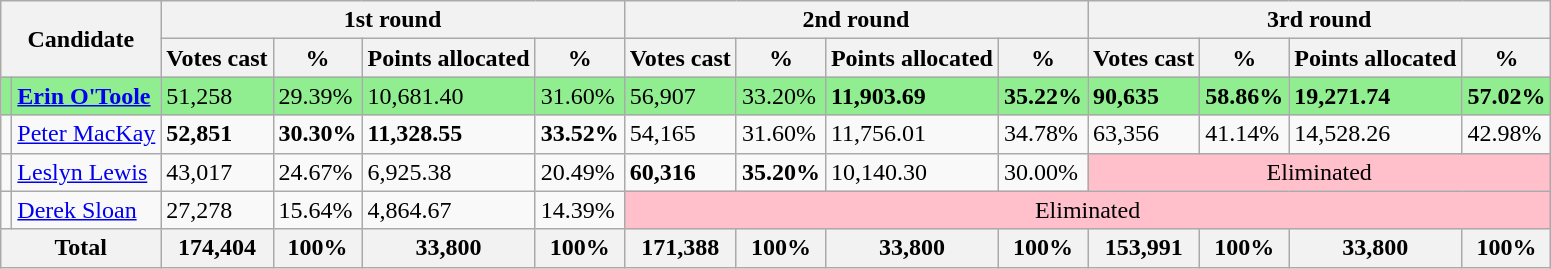<table class="wikitable">
<tr>
<th rowspan="2" colspan="2">Candidate</th>
<th colspan="4">1st round</th>
<th colspan="4">2nd round</th>
<th colspan="4">3rd round</th>
</tr>
<tr>
<th>Votes cast</th>
<th>%</th>
<th>Points allocated</th>
<th>%</th>
<th>Votes cast</th>
<th>%</th>
<th>Points allocated</th>
<th>%</th>
<th>Votes cast</th>
<th>%</th>
<th>Points allocated</th>
<th>%</th>
</tr>
<tr style="background:lightgreen;">
<td></td>
<td><strong><a href='#'>Erin O'Toole</a></strong></td>
<td>51,258</td>
<td>29.39%</td>
<td>10,681.40</td>
<td>31.60%</td>
<td>56,907</td>
<td>33.20%</td>
<td><strong>11,903.69</strong></td>
<td><strong>35.22%</strong></td>
<td><strong>90,635</strong></td>
<td><strong>58.86%</strong></td>
<td><strong>19,271.74</strong></td>
<td><strong>57.02%</strong></td>
</tr>
<tr>
<td></td>
<td><a href='#'>Peter MacKay</a></td>
<td><strong>52,851</strong></td>
<td><strong>30.30%</strong></td>
<td><strong>11,328.55</strong></td>
<td><strong>33.52%</strong></td>
<td>54,165</td>
<td>31.60%</td>
<td>11,756.01</td>
<td>34.78%</td>
<td>63,356</td>
<td>41.14%</td>
<td>14,528.26</td>
<td>42.98%</td>
</tr>
<tr>
<td></td>
<td><a href='#'>Leslyn Lewis</a></td>
<td>43,017</td>
<td>24.67%</td>
<td>6,925.38</td>
<td>20.49%</td>
<td><strong>60,316</strong></td>
<td><strong>35.20%</strong></td>
<td>10,140.30</td>
<td>30.00%</td>
<td colspan="4" style="background:pink; text-align:center">Eliminated</td>
</tr>
<tr>
<td></td>
<td><a href='#'>Derek Sloan</a></td>
<td>27,278</td>
<td>15.64%</td>
<td>4,864.67</td>
<td>14.39%</td>
<td colspan="8" style="background:pink; text-align:center">Eliminated</td>
</tr>
<tr>
<th colspan="2">Total</th>
<th align="right">174,404</th>
<th align="right">100%</th>
<th align="right">33,800</th>
<th align="right">100%</th>
<th align="right">171,388</th>
<th align="right">100%</th>
<th align="right">33,800</th>
<th align="right">100%</th>
<th align="right">153,991</th>
<th align="right">100%</th>
<th align="right">33,800</th>
<th align="right">100%</th>
</tr>
</table>
